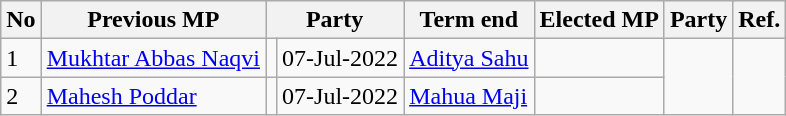<table class="wikitable sortable">
<tr>
<th>No</th>
<th>Previous MP</th>
<th colspan="2">Party</th>
<th>Term end</th>
<th>Elected MP</th>
<th colspan="2">Party</th>
<th>Ref.</th>
</tr>
<tr>
<td>1</td>
<td><a href='#'>Mukhtar Abbas Naqvi</a></td>
<td></td>
<td>07-Jul-2022</td>
<td><a href='#'>Aditya Sahu</a></td>
<td></td>
<td rowspan="2"></td>
</tr>
<tr>
<td>2</td>
<td><a href='#'>Mahesh Poddar</a></td>
<td></td>
<td>07-Jul-2022</td>
<td><a href='#'>Mahua Maji</a></td>
<td></td>
</tr>
</table>
